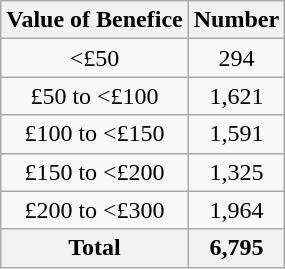<table class="wikitable" style="text-align: center;">
<tr>
<th>Value of Benefice</th>
<th>Number</th>
</tr>
<tr>
<td><£50</td>
<td>294</td>
</tr>
<tr>
<td>£50 to  <£100</td>
<td>1,621</td>
</tr>
<tr>
<td>£100 to  <£150</td>
<td>1,591</td>
</tr>
<tr>
<td>£150 to  <£200</td>
<td>1,325</td>
</tr>
<tr>
<td>£200 to  <£300</td>
<td>1,964</td>
</tr>
<tr>
<th>Total</th>
<th>6,795</th>
</tr>
</table>
